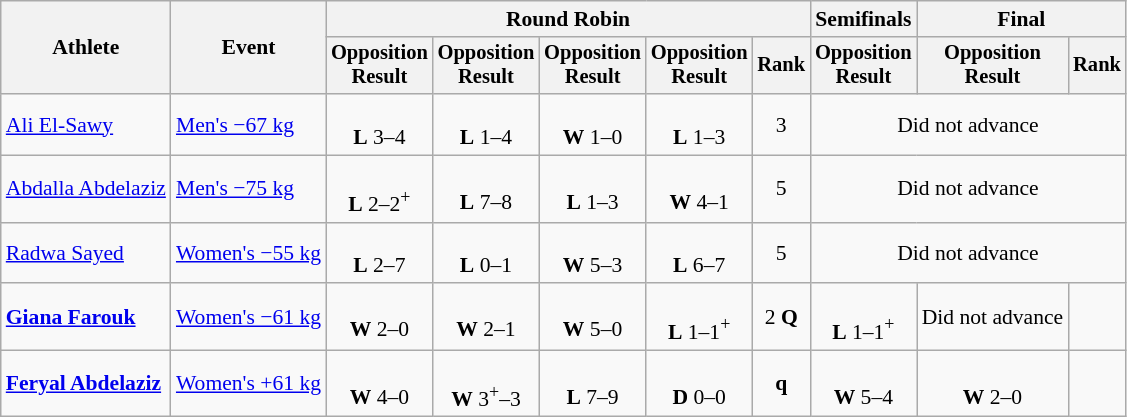<table class="wikitable" style="font-size:90%">
<tr>
<th rowspan=2>Athlete</th>
<th rowspan=2>Event</th>
<th colspan=5>Round Robin</th>
<th>Semifinals</th>
<th colspan=2>Final</th>
</tr>
<tr style="font-size:95%">
<th>Opposition<br>Result</th>
<th>Opposition<br>Result</th>
<th>Opposition<br>Result</th>
<th>Opposition<br>Result</th>
<th>Rank</th>
<th>Opposition<br>Result</th>
<th>Opposition<br>Result</th>
<th>Rank</th>
</tr>
<tr align=center>
<td align=left><a href='#'>Ali El-Sawy</a></td>
<td align=left><a href='#'>Men's −67 kg</a></td>
<td><br><strong>L</strong> 3–4</td>
<td><br><strong>L</strong> 1–4</td>
<td><br><strong>W</strong> 1–0</td>
<td><br><strong>L</strong> 1–3</td>
<td>3</td>
<td colspan=3>Did not advance</td>
</tr>
<tr align=center>
<td align=left><a href='#'>Abdalla Abdelaziz</a></td>
<td align=left><a href='#'>Men's −75 kg</a></td>
<td><br><strong>L</strong> 2–2<sup>+</sup></td>
<td><br><strong>L</strong> 7–8</td>
<td><br><strong>L</strong> 1–3</td>
<td><br><strong>W</strong> 4–1</td>
<td>5</td>
<td colspan=3>Did not advance</td>
</tr>
<tr align=center>
<td align=left><a href='#'>Radwa Sayed</a></td>
<td align=left><a href='#'>Women's −55 kg</a></td>
<td><br><strong>L</strong> 2–7</td>
<td><br><strong>L</strong> 0–1</td>
<td><br><strong>W</strong> 5–3</td>
<td><br><strong>L</strong> 6–7</td>
<td>5</td>
<td colspan=3>Did not advance</td>
</tr>
<tr align=center>
<td align=left><strong><a href='#'>Giana Farouk</a></strong></td>
<td align=left><a href='#'>Women's −61 kg</a></td>
<td><br><strong>W</strong> 2–0</td>
<td><br><strong>W</strong> 2–1</td>
<td><br><strong>W</strong> 5–0</td>
<td><br><strong>L</strong> 1–1<sup>+</sup></td>
<td>2 <strong>Q</strong></td>
<td><br><strong>L</strong> 1–1<sup>+</sup></td>
<td>Did not advance</td>
<td></td>
</tr>
<tr align=center>
<td align=left><strong><a href='#'>Feryal Abdelaziz</a></strong></td>
<td align=left><a href='#'>Women's +61 kg</a></td>
<td><br><strong>W</strong> 4–0</td>
<td><br><strong>W</strong> 3<sup>+</sup>–3</td>
<td><br><strong>L</strong> 7–9</td>
<td><br><strong>D</strong> 0–0</td>
<td><strong>q</strong></td>
<td><br> <strong>W</strong>  5–4</td>
<td><br> <strong>W</strong> 2–0</td>
<td></td>
</tr>
</table>
